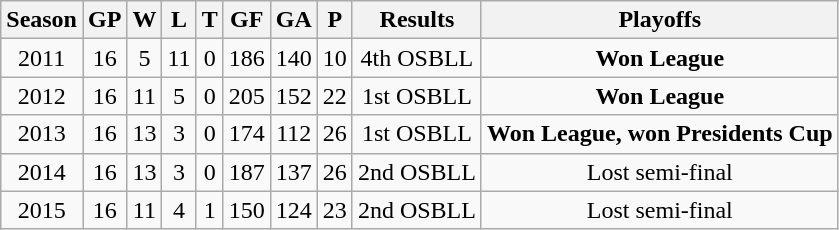<table class="wikitable">
<tr>
<th>Season</th>
<th>GP</th>
<th>W</th>
<th>L</th>
<th>T</th>
<th>GF</th>
<th>GA</th>
<th>P</th>
<th>Results</th>
<th>Playoffs</th>
</tr>
<tr style="text-align:center;">
<td>2011</td>
<td>16</td>
<td>5</td>
<td>11</td>
<td>0</td>
<td>186</td>
<td>140</td>
<td>10</td>
<td>4th OSBLL</td>
<td><strong>Won League</strong></td>
</tr>
<tr style="text-align:center;">
<td>2012</td>
<td>16</td>
<td>11</td>
<td>5</td>
<td>0</td>
<td>205</td>
<td>152</td>
<td>22</td>
<td>1st OSBLL</td>
<td><strong>Won League</strong></td>
</tr>
<tr style="text-align:center;">
<td>2013</td>
<td>16</td>
<td>13</td>
<td>3</td>
<td>0</td>
<td>174</td>
<td>112</td>
<td>26</td>
<td>1st OSBLL</td>
<td><strong>Won League, won Presidents Cup</strong></td>
</tr>
<tr style="text-align:center;">
<td>2014</td>
<td>16</td>
<td>13</td>
<td>3</td>
<td>0</td>
<td>187</td>
<td>137</td>
<td>26</td>
<td>2nd OSBLL</td>
<td>Lost semi-final</td>
</tr>
<tr style="text-align:center;">
<td>2015</td>
<td>16</td>
<td>11</td>
<td>4</td>
<td>1</td>
<td>150</td>
<td>124</td>
<td>23</td>
<td>2nd OSBLL</td>
<td>Lost semi-final</td>
</tr>
</table>
